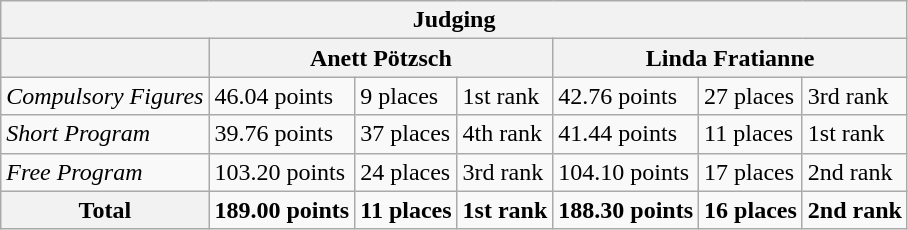<table class="wikitable">
<tr>
<th colspan="7">Judging</th>
</tr>
<tr>
<th></th>
<th colspan="3">Anett Pötzsch</th>
<th colspan="3">Linda Fratianne</th>
</tr>
<tr>
<td><em>Compulsory Figures</em></td>
<td>46.04 points</td>
<td>9 places</td>
<td>1st rank</td>
<td>42.76 points</td>
<td>27 places</td>
<td>3rd rank</td>
</tr>
<tr>
<td><em>Short Program</em></td>
<td>39.76 points</td>
<td>37 places</td>
<td>4th rank</td>
<td>41.44 points</td>
<td>11 places</td>
<td>1st rank</td>
</tr>
<tr>
<td><em>Free Program</em></td>
<td>103.20 points</td>
<td>24 places</td>
<td>3rd rank</td>
<td>104.10 points</td>
<td>17 places</td>
<td>2nd rank</td>
</tr>
<tr>
<th>Total</th>
<td><strong>189.00 points</strong></td>
<td><strong>11 places</strong></td>
<td><strong>1st rank</strong></td>
<td><strong>188.30 points</strong></td>
<td><strong>16 places</strong></td>
<td><strong>2nd rank</strong></td>
</tr>
</table>
